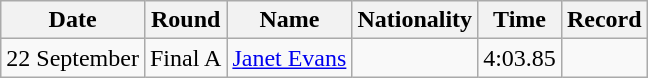<table class="wikitable" style="text-align:center">
<tr>
<th>Date</th>
<th>Round</th>
<th>Name</th>
<th>Nationality</th>
<th>Time</th>
<th>Record</th>
</tr>
<tr>
<td>22 September</td>
<td>Final A</td>
<td align="left"><a href='#'>Janet Evans</a></td>
<td align="left"></td>
<td>4:03.85</td>
<td></td>
</tr>
</table>
